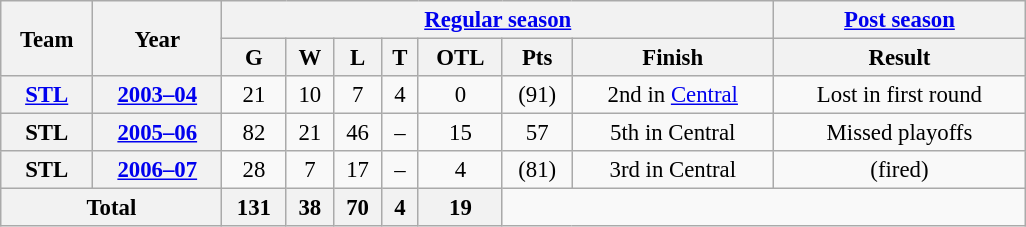<table class="wikitable" style="font-size: 95%; text-align:center; width:45em;">
<tr>
<th rowspan="2">Team</th>
<th rowspan="2">Year</th>
<th colspan="7"><a href='#'>Regular season</a></th>
<th colspan="1"><a href='#'>Post season</a></th>
</tr>
<tr>
<th>G</th>
<th>W</th>
<th>L</th>
<th>T</th>
<th>OTL</th>
<th>Pts</th>
<th>Finish</th>
<th>Result</th>
</tr>
<tr>
<th><a href='#'>STL</a></th>
<th><a href='#'>2003–04</a></th>
<td>21</td>
<td>10</td>
<td>7</td>
<td>4</td>
<td>0</td>
<td>(91)</td>
<td>2nd in <a href='#'>Central</a></td>
<td>Lost in first round</td>
</tr>
<tr>
<th>STL</th>
<th><a href='#'>2005–06</a></th>
<td>82</td>
<td>21</td>
<td>46</td>
<td>–</td>
<td>15</td>
<td>57</td>
<td>5th in Central</td>
<td>Missed playoffs</td>
</tr>
<tr>
<th>STL</th>
<th><a href='#'>2006–07</a></th>
<td>28</td>
<td>7</td>
<td>17</td>
<td>–</td>
<td>4</td>
<td>(81)</td>
<td>3rd in Central</td>
<td>(fired)</td>
</tr>
<tr>
<th colspan="2">Total</th>
<th>131</th>
<th>38</th>
<th>70</th>
<th>4</th>
<th>19</th>
</tr>
</table>
